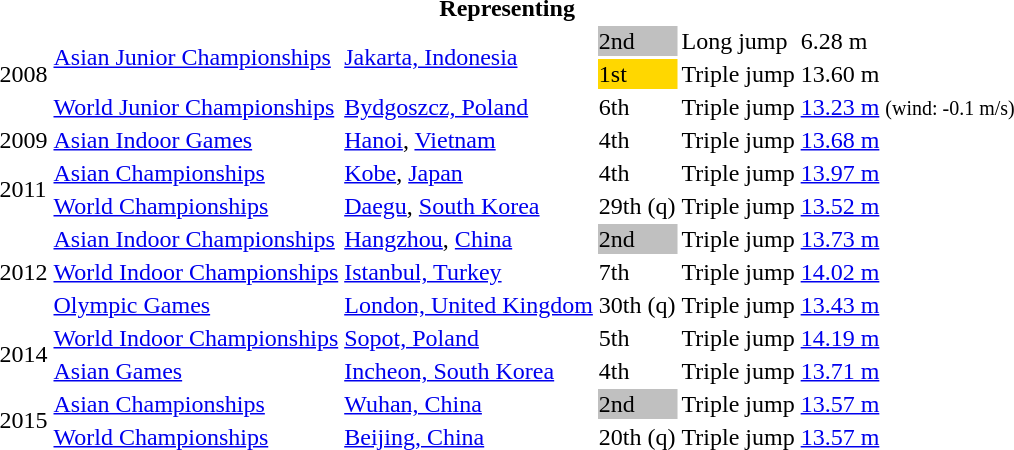<table>
<tr>
<th colspan="6">Representing </th>
</tr>
<tr>
<td rowspan=3>2008</td>
<td rowspan=2><a href='#'>Asian Junior Championships</a></td>
<td rowspan=2><a href='#'>Jakarta, Indonesia</a></td>
<td bgcolor=silver>2nd</td>
<td>Long jump</td>
<td>6.28 m</td>
</tr>
<tr>
<td bgcolor=gold>1st</td>
<td>Triple jump</td>
<td>13.60 m</td>
</tr>
<tr>
<td><a href='#'>World Junior Championships</a></td>
<td><a href='#'>Bydgoszcz, Poland</a></td>
<td>6th</td>
<td>Triple jump</td>
<td><a href='#'>13.23 m</a>  <small>(wind: -0.1 m/s)</small></td>
</tr>
<tr>
<td>2009</td>
<td><a href='#'>Asian Indoor Games</a></td>
<td><a href='#'>Hanoi</a>, <a href='#'>Vietnam</a></td>
<td>4th</td>
<td>Triple jump</td>
<td><a href='#'>13.68 m</a></td>
</tr>
<tr>
<td rowspan=2>2011</td>
<td><a href='#'>Asian Championships</a></td>
<td><a href='#'>Kobe</a>, <a href='#'>Japan</a></td>
<td>4th</td>
<td>Triple jump</td>
<td><a href='#'>13.97 m</a></td>
</tr>
<tr>
<td><a href='#'>World Championships</a></td>
<td><a href='#'>Daegu</a>, <a href='#'>South Korea</a></td>
<td>29th (q)</td>
<td>Triple jump</td>
<td><a href='#'>13.52 m</a></td>
</tr>
<tr>
<td rowspan=3>2012</td>
<td><a href='#'>Asian Indoor Championships</a></td>
<td><a href='#'>Hangzhou</a>, <a href='#'>China</a></td>
<td bgcolor=silver>2nd</td>
<td>Triple jump</td>
<td><a href='#'>13.73 m</a></td>
</tr>
<tr>
<td><a href='#'>World Indoor Championships</a></td>
<td><a href='#'>Istanbul, Turkey</a></td>
<td>7th</td>
<td>Triple jump</td>
<td><a href='#'>14.02 m</a></td>
</tr>
<tr>
<td><a href='#'>Olympic Games</a></td>
<td><a href='#'>London, United Kingdom</a></td>
<td>30th (q)</td>
<td>Triple jump</td>
<td><a href='#'>13.43 m</a></td>
</tr>
<tr>
<td rowspan=2>2014</td>
<td><a href='#'>World Indoor Championships</a></td>
<td><a href='#'>Sopot, Poland</a></td>
<td>5th</td>
<td>Triple jump</td>
<td><a href='#'>14.19 m</a></td>
</tr>
<tr>
<td><a href='#'>Asian Games</a></td>
<td><a href='#'>Incheon, South Korea</a></td>
<td>4th</td>
<td>Triple jump</td>
<td><a href='#'>13.71 m</a></td>
</tr>
<tr>
<td rowspan=2>2015</td>
<td><a href='#'>Asian Championships</a></td>
<td><a href='#'>Wuhan, China</a></td>
<td bgcolor=silver>2nd</td>
<td>Triple jump</td>
<td><a href='#'>13.57 m</a></td>
</tr>
<tr>
<td><a href='#'>World Championships</a></td>
<td><a href='#'>Beijing, China</a></td>
<td>20th (q)</td>
<td>Triple jump</td>
<td><a href='#'>13.57 m</a></td>
</tr>
</table>
